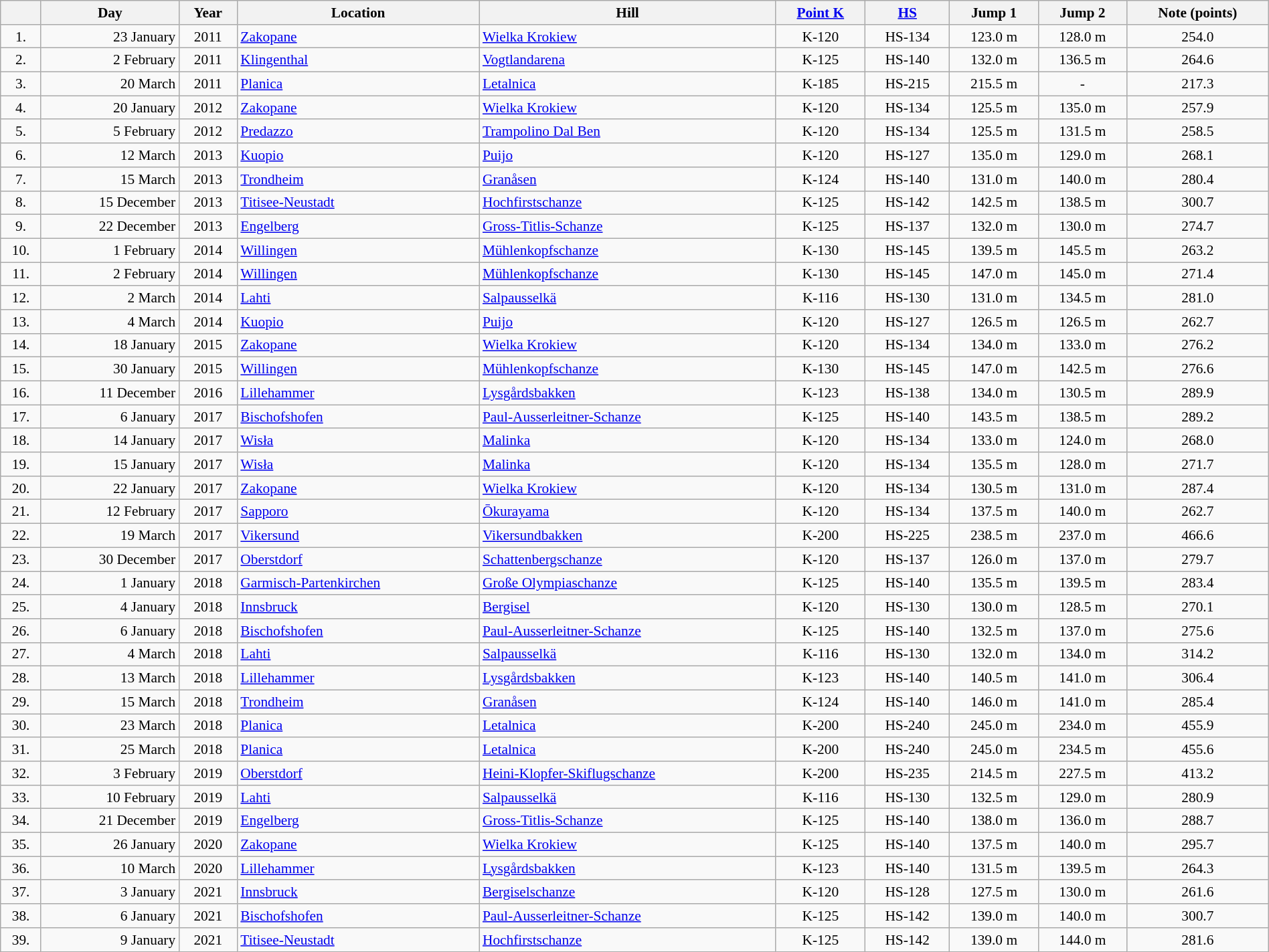<table width=100% style="font-size: 89%; text-align:center" class=wikitable>
<tr>
<th></th>
<th>Day</th>
<th>Year</th>
<th>Location</th>
<th>Hill</th>
<th><a href='#'>Point K</a></th>
<th><a href='#'>HS</a></th>
<th>Jump 1</th>
<th>Jump 2</th>
<th>Note (points)</th>
</tr>
<tr>
<td>1.</td>
<td align=right>23 January</td>
<td>2011</td>
<td align=left><a href='#'>Zakopane</a></td>
<td align=left><a href='#'>Wielka Krokiew</a></td>
<td>K-120</td>
<td>HS-134</td>
<td>123.0 m</td>
<td>128.0 m</td>
<td>254.0</td>
</tr>
<tr>
<td>2.</td>
<td align=right>2 February</td>
<td>2011</td>
<td align=left><a href='#'>Klingenthal</a></td>
<td align=left><a href='#'>Vogtlandarena</a></td>
<td>K-125</td>
<td>HS-140</td>
<td>132.0 m</td>
<td>136.5 m</td>
<td>264.6</td>
</tr>
<tr>
<td>3.</td>
<td align=right>20 March</td>
<td>2011</td>
<td align=left><a href='#'>Planica</a></td>
<td align=left><a href='#'>Letalnica</a></td>
<td>K-185</td>
<td>HS-215</td>
<td>215.5 m</td>
<td colspan=1>-</td>
<td>217.3</td>
</tr>
<tr>
<td>4.</td>
<td align=right>20 January</td>
<td>2012</td>
<td align=left><a href='#'>Zakopane</a></td>
<td align=left><a href='#'>Wielka Krokiew</a></td>
<td>K-120</td>
<td>HS-134</td>
<td>125.5 m</td>
<td>135.0 m</td>
<td>257.9</td>
</tr>
<tr>
<td>5.</td>
<td align=right>5 February</td>
<td>2012</td>
<td align=left><a href='#'>Predazzo</a></td>
<td align=left><a href='#'>Trampolino Dal Ben</a></td>
<td>K-120</td>
<td>HS-134</td>
<td>125.5 m</td>
<td>131.5 m</td>
<td>258.5</td>
</tr>
<tr>
<td>6.</td>
<td align=right>12 March</td>
<td>2013</td>
<td align=left><a href='#'>Kuopio</a></td>
<td align=left><a href='#'>Puijo</a></td>
<td>K-120</td>
<td>HS-127</td>
<td>135.0 m</td>
<td>129.0 m</td>
<td>268.1</td>
</tr>
<tr>
<td>7.</td>
<td align=right>15 March</td>
<td>2013</td>
<td align=left><a href='#'>Trondheim</a></td>
<td align=left><a href='#'>Granåsen</a></td>
<td>K-124</td>
<td>HS-140</td>
<td>131.0 m</td>
<td>140.0 m</td>
<td>280.4</td>
</tr>
<tr>
<td>8.</td>
<td align=right>15 December</td>
<td>2013</td>
<td align=left><a href='#'>Titisee-Neustadt</a></td>
<td align=left><a href='#'>Hochfirstschanze</a></td>
<td>K-125</td>
<td>HS-142</td>
<td>142.5 m</td>
<td>138.5 m</td>
<td>300.7</td>
</tr>
<tr>
<td>9.</td>
<td align=right>22 December</td>
<td>2013</td>
<td align=left><a href='#'>Engelberg</a></td>
<td align=left><a href='#'>Gross-Titlis-Schanze</a></td>
<td>K-125</td>
<td>HS-137</td>
<td>132.0 m</td>
<td>130.0 m</td>
<td>274.7</td>
</tr>
<tr>
<td>10.</td>
<td align=right>1 February</td>
<td>2014</td>
<td align=left><a href='#'>Willingen</a></td>
<td align=left><a href='#'>Mühlenkopfschanze</a></td>
<td>K-130</td>
<td>HS-145</td>
<td>139.5 m</td>
<td>145.5 m</td>
<td>263.2</td>
</tr>
<tr>
<td>11.</td>
<td align=right>2 February</td>
<td>2014</td>
<td align=left><a href='#'>Willingen</a></td>
<td align=left><a href='#'>Mühlenkopfschanze</a></td>
<td>K-130</td>
<td>HS-145</td>
<td>147.0 m</td>
<td>145.0 m</td>
<td>271.4</td>
</tr>
<tr>
<td>12.</td>
<td align=right>2 March</td>
<td>2014</td>
<td align=left><a href='#'>Lahti</a></td>
<td align=left><a href='#'>Salpausselkä</a></td>
<td>K-116</td>
<td>HS-130</td>
<td>131.0 m</td>
<td>134.5 m</td>
<td>281.0</td>
</tr>
<tr>
<td>13.</td>
<td align=right>4 March</td>
<td>2014</td>
<td align=left><a href='#'>Kuopio</a></td>
<td align=left><a href='#'>Puijo</a></td>
<td>K-120</td>
<td>HS-127</td>
<td>126.5 m</td>
<td>126.5 m</td>
<td>262.7</td>
</tr>
<tr>
<td>14.</td>
<td align=right>18 January</td>
<td>2015</td>
<td align=left><a href='#'>Zakopane</a></td>
<td align=left><a href='#'>Wielka Krokiew</a></td>
<td>K-120</td>
<td>HS-134</td>
<td>134.0 m</td>
<td>133.0 m</td>
<td>276.2</td>
</tr>
<tr>
<td>15.</td>
<td align=right>30 January</td>
<td>2015</td>
<td align=left><a href='#'>Willingen</a></td>
<td align=left><a href='#'>Mühlenkopfschanze</a></td>
<td>K-130</td>
<td>HS-145</td>
<td>147.0 m</td>
<td>142.5 m</td>
<td>276.6</td>
</tr>
<tr>
<td>16.</td>
<td align=right>11 December</td>
<td>2016</td>
<td align=left><a href='#'>Lillehammer</a></td>
<td align=left><a href='#'>Lysgårdsbakken</a></td>
<td>K-123</td>
<td>HS-138</td>
<td>134.0 m</td>
<td>130.5 m</td>
<td>289.9</td>
</tr>
<tr>
<td>17.</td>
<td align=right>6 January</td>
<td>2017</td>
<td align=left><a href='#'>Bischofshofen</a></td>
<td align=left><a href='#'>Paul-Ausserleitner-Schanze</a></td>
<td>K-125</td>
<td>HS-140</td>
<td>143.5 m</td>
<td>138.5 m</td>
<td>289.2</td>
</tr>
<tr>
<td>18.</td>
<td align=right>14 January</td>
<td>2017</td>
<td align=left><a href='#'>Wisła</a></td>
<td align=left><a href='#'>Malinka</a></td>
<td>K-120</td>
<td>HS-134</td>
<td>133.0 m</td>
<td>124.0 m</td>
<td>268.0</td>
</tr>
<tr>
<td>19.</td>
<td align=right>15 January</td>
<td>2017</td>
<td align=left><a href='#'>Wisła</a></td>
<td align=left><a href='#'>Malinka</a></td>
<td>K-120</td>
<td>HS-134</td>
<td>135.5 m</td>
<td>128.0 m</td>
<td>271.7</td>
</tr>
<tr>
<td>20.</td>
<td align=right>22 January</td>
<td>2017</td>
<td align=left><a href='#'>Zakopane</a></td>
<td align=left><a href='#'>Wielka Krokiew</a></td>
<td>K-120</td>
<td>HS-134</td>
<td>130.5 m</td>
<td>131.0 m</td>
<td>287.4</td>
</tr>
<tr>
<td>21.</td>
<td align=right>12 February</td>
<td>2017</td>
<td align=left><a href='#'>Sapporo</a></td>
<td align=left><a href='#'>Ōkurayama</a></td>
<td>K-120</td>
<td>HS-134</td>
<td>137.5 m</td>
<td>140.0 m</td>
<td>262.7</td>
</tr>
<tr>
<td>22.</td>
<td align=right>19 March</td>
<td>2017</td>
<td align=left><a href='#'>Vikersund</a></td>
<td align=left><a href='#'>Vikersundbakken</a></td>
<td>K-200</td>
<td>HS-225</td>
<td>238.5 m</td>
<td>237.0 m</td>
<td>466.6</td>
</tr>
<tr>
<td>23.</td>
<td align=right>30 December</td>
<td>2017</td>
<td align=left><a href='#'>Oberstdorf</a></td>
<td align=left><a href='#'>Schattenbergschanze</a></td>
<td>K-120</td>
<td>HS-137</td>
<td>126.0 m</td>
<td>137.0 m</td>
<td>279.7</td>
</tr>
<tr>
<td>24.</td>
<td align=right>1 January</td>
<td>2018</td>
<td align=left><a href='#'>Garmisch-Partenkirchen</a></td>
<td align=left><a href='#'>Große Olympiaschanze</a></td>
<td>K-125</td>
<td>HS-140</td>
<td>135.5 m</td>
<td>139.5 m</td>
<td>283.4</td>
</tr>
<tr>
<td>25.</td>
<td align=right>4 January</td>
<td>2018</td>
<td align=left><a href='#'>Innsbruck</a></td>
<td align=left><a href='#'>Bergisel</a></td>
<td>K-120</td>
<td>HS-130</td>
<td>130.0 m</td>
<td>128.5 m</td>
<td>270.1</td>
</tr>
<tr>
<td>26.</td>
<td align=right>6 January</td>
<td>2018</td>
<td align=left><a href='#'>Bischofshofen</a></td>
<td align=left><a href='#'>Paul-Ausserleitner-Schanze</a></td>
<td>K-125</td>
<td>HS-140</td>
<td>132.5 m</td>
<td>137.0 m</td>
<td>275.6</td>
</tr>
<tr>
<td>27.</td>
<td align=right>4 March</td>
<td>2018</td>
<td align=left><a href='#'>Lahti</a></td>
<td align=left><a href='#'>Salpausselkä</a></td>
<td>K-116</td>
<td>HS-130</td>
<td>132.0 m</td>
<td>134.0 m</td>
<td>314.2</td>
</tr>
<tr>
<td>28.</td>
<td align=right>13 March</td>
<td>2018</td>
<td align=left><a href='#'>Lillehammer</a></td>
<td align=left><a href='#'>Lysgårdsbakken</a></td>
<td>K-123</td>
<td>HS-140</td>
<td>140.5 m</td>
<td>141.0 m</td>
<td>306.4</td>
</tr>
<tr>
<td>29.</td>
<td align=right>15 March</td>
<td>2018</td>
<td align=left><a href='#'>Trondheim</a></td>
<td align=left><a href='#'>Granåsen</a></td>
<td>K-124</td>
<td>HS-140</td>
<td>146.0 m</td>
<td>141.0 m</td>
<td>285.4</td>
</tr>
<tr>
<td>30.</td>
<td align=right>23 March</td>
<td>2018</td>
<td align=left><a href='#'>Planica</a></td>
<td align=left><a href='#'>Letalnica</a></td>
<td>K-200</td>
<td>HS-240</td>
<td>245.0 m</td>
<td>234.0 m</td>
<td>455.9</td>
</tr>
<tr>
<td>31.</td>
<td align=right>25 March</td>
<td>2018</td>
<td align=left><a href='#'>Planica</a></td>
<td align=left><a href='#'>Letalnica</a></td>
<td>K-200</td>
<td>HS-240</td>
<td>245.0 m</td>
<td>234.5 m</td>
<td>455.6</td>
</tr>
<tr>
<td>32.</td>
<td align=right>3 February</td>
<td>2019</td>
<td align=left><a href='#'>Oberstdorf</a></td>
<td align=left><a href='#'>Heini-Klopfer-Skiflugschanze</a></td>
<td>K-200</td>
<td>HS-235</td>
<td>214.5 m</td>
<td>227.5 m</td>
<td>413.2</td>
</tr>
<tr>
<td>33.</td>
<td align=right>10 February</td>
<td>2019</td>
<td align=left><a href='#'>Lahti</a></td>
<td align=left><a href='#'>Salpausselkä</a></td>
<td>K-116</td>
<td>HS-130</td>
<td>132.5 m</td>
<td>129.0 m</td>
<td>280.9</td>
</tr>
<tr>
<td>34.</td>
<td align=right>21 December</td>
<td>2019</td>
<td align=left><a href='#'>Engelberg</a></td>
<td align=left><a href='#'>Gross-Titlis-Schanze</a></td>
<td>K-125</td>
<td>HS-140</td>
<td>138.0 m</td>
<td>136.0 m</td>
<td>288.7</td>
</tr>
<tr>
<td>35.</td>
<td align=right>26 January</td>
<td>2020</td>
<td align=left><a href='#'>Zakopane</a></td>
<td align=left><a href='#'>Wielka Krokiew</a></td>
<td>K-125</td>
<td>HS-140</td>
<td>137.5 m</td>
<td>140.0 m</td>
<td>295.7</td>
</tr>
<tr>
<td>36.</td>
<td align=right>10 March</td>
<td>2020</td>
<td align=left><a href='#'>Lillehammer</a></td>
<td align=left><a href='#'>Lysgårdsbakken</a></td>
<td>K-123</td>
<td>HS-140</td>
<td>131.5 m</td>
<td>139.5 m</td>
<td>264.3</td>
</tr>
<tr>
<td>37.</td>
<td align=right>3 January</td>
<td>2021</td>
<td align=left><a href='#'>Innsbruck</a></td>
<td align=left><a href='#'>Bergiselschanze</a></td>
<td>K-120</td>
<td>HS-128</td>
<td>127.5 m</td>
<td>130.0 m</td>
<td>261.6</td>
</tr>
<tr>
<td>38.</td>
<td align=right>6 January</td>
<td>2021</td>
<td align=left><a href='#'>Bischofshofen</a></td>
<td align=left><a href='#'>Paul-Ausserleitner-Schanze</a></td>
<td>K-125</td>
<td>HS-142</td>
<td>139.0 m</td>
<td>140.0 m</td>
<td>300.7</td>
</tr>
<tr>
<td>39.</td>
<td align=right>9 January</td>
<td>2021</td>
<td align=left><a href='#'>Titisee-Neustadt</a></td>
<td align=left><a href='#'>Hochfirstschanze</a></td>
<td>K-125</td>
<td>HS-142</td>
<td>139.0 m</td>
<td>144.0 m</td>
<td>281.6</td>
</tr>
</table>
